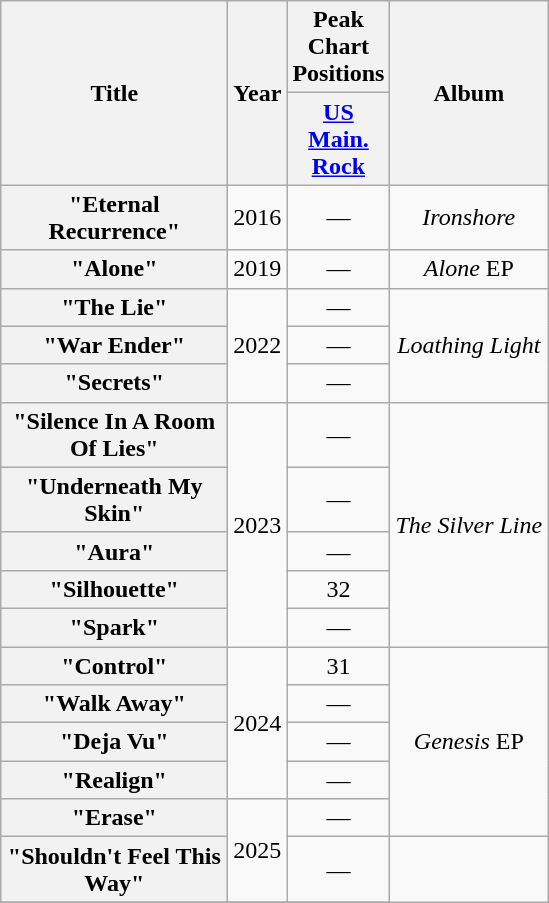<table class="wikitable plainrowheaders" style="text-align:center;">
<tr>
<th scope="col" rowspan="2" style="width:9em;!">Title</th>
<th scope="col" rowspan="2">Year</th>
<th scope="col" colspan="1">Peak Chart Positions</th>
<th scope="col" rowspan="2">Album</th>
</tr>
<tr>
<th scope="col" style=width:3em; font-size:90%;"><a href='#'>US<br>Main.<br>Rock</a><br></th>
</tr>
<tr>
<th scope="row">"Eternal Recurrence"</th>
<td>2016</td>
<td>—</td>
<td><em>Ironshore</em></td>
</tr>
<tr>
<th scope="row">"Alone"</th>
<td>2019</td>
<td>—</td>
<td><em>Alone</em> EP</td>
</tr>
<tr>
<th scope="row">"The Lie"</th>
<td rowspan="3">2022</td>
<td>—</td>
<td rowspan="3"><em>Loathing Light</em></td>
</tr>
<tr>
<th scope="row">"War Ender" </th>
<td>—</td>
</tr>
<tr>
<th scope="row">"Secrets" </th>
<td>—</td>
</tr>
<tr>
<th scope="row">"Silence In A Room Of Lies" </th>
<td rowspan="5">2023</td>
<td>—</td>
<td rowspan="5"><em>The Silver Line</em></td>
</tr>
<tr>
<th scope="row">"Underneath My Skin" </th>
<td>—</td>
</tr>
<tr>
<th scope="row">"Aura" </th>
<td>—</td>
</tr>
<tr>
<th scope="row">"Silhouette"</th>
<td>32</td>
</tr>
<tr>
<th scope="row">"Spark"</th>
<td>—</td>
</tr>
<tr>
<th scope="row">"Control"</th>
<td rowspan="4">2024</td>
<td>31</td>
<td rowspan="5"><em>Genesis</em> EP</td>
</tr>
<tr>
<th scope="row">"Walk Away" </th>
<td>—</td>
</tr>
<tr>
<th scope="row">"Deja Vu"</th>
<td>—</td>
</tr>
<tr>
<th scope="row">"Realign"</th>
<td>—</td>
</tr>
<tr>
<th scope="row">"Erase"</th>
<td rowspan="2">2025</td>
<td>—</td>
</tr>
<tr>
<th scope="row">"Shouldn't Feel This Way"</th>
<td>—</td>
</tr>
<tr>
</tr>
</table>
